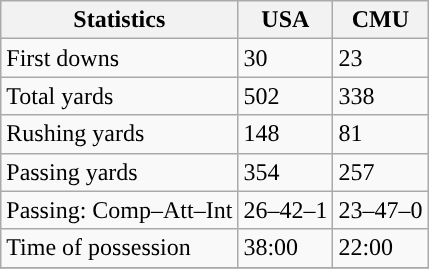<table class="wikitable" style="float: left;">
<tr>
<th>Statistics</th>
<th>USA</th>
<th>CMU</th>
</tr>
<tr>
<td>First downs</td>
<td>30</td>
<td>23</td>
</tr>
<tr>
<td>Total yards</td>
<td>502</td>
<td>338</td>
</tr>
<tr>
<td>Rushing yards</td>
<td>148</td>
<td>81</td>
</tr>
<tr>
<td>Passing yards</td>
<td>354</td>
<td>257</td>
</tr>
<tr>
<td>Passing: Comp–Att–Int</td>
<td>26–42–1</td>
<td>23–47–0</td>
</tr>
<tr>
<td>Time of possession</td>
<td>38:00</td>
<td>22:00</td>
</tr>
<tr>
</tr>
</table>
